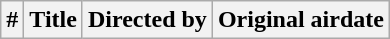<table class="wikitable plainrowheaders" border="1" style="background:white;">
<tr>
<th>#</th>
<th>Title</th>
<th>Directed by</th>
<th>Original airdate<br>











</th>
</tr>
</table>
